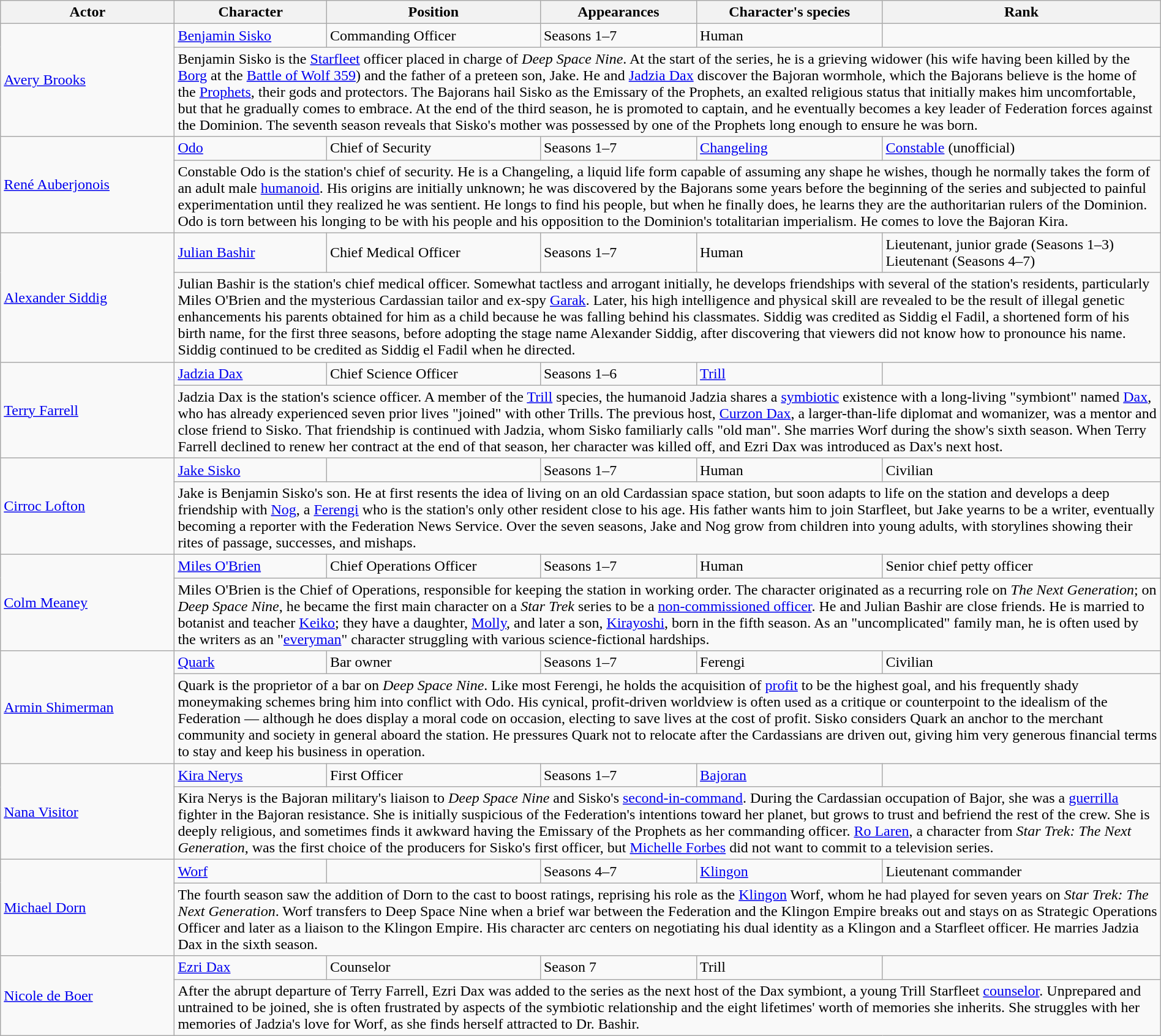<table class="wikitable" style="width:100%;">
<tr>
<th style="width:15%;">Actor</th>
<th>Character</th>
<th>Position</th>
<th>Appearances</th>
<th>Character's species</th>
<th>Rank</th>
</tr>
<tr>
<td rowspan="2"><a href='#'>Avery Brooks</a></td>
<td><a href='#'>Benjamin Sisko</a></td>
<td>Commanding Officer</td>
<td>Seasons 1–7</td>
<td>Human</td>
<td></td>
</tr>
<tr>
<td colspan="5">Benjamin Sisko is the <a href='#'>Starfleet</a> officer placed in charge of <em>Deep Space Nine</em>. At the start of the series, he is a grieving widower (his wife having been killed by the <a href='#'>Borg</a> at the <a href='#'>Battle of Wolf 359</a>) and the father of a preteen son, Jake. He and <a href='#'>Jadzia Dax</a> discover the Bajoran wormhole, which the Bajorans believe is the home of the <a href='#'>Prophets</a>, their gods and protectors. The Bajorans hail Sisko as the Emissary of the Prophets, an exalted religious status that initially makes him uncomfortable, but that he gradually comes to embrace. At the end of the third season, he is promoted to captain, and he eventually becomes a key leader of Federation forces against the Dominion. The seventh season reveals that Sisko's mother was possessed by one of the Prophets long enough to ensure he was born.</td>
</tr>
<tr>
<td rowspan="2"><a href='#'>René Auberjonois</a></td>
<td><a href='#'>Odo</a></td>
<td>Chief of Security</td>
<td>Seasons 1–7</td>
<td><a href='#'>Changeling</a></td>
<td><a href='#'>Constable</a> (unofficial)</td>
</tr>
<tr>
<td colspan="5">Constable Odo is the station's chief of security. He is a Changeling, a liquid life form capable of assuming any shape he wishes, though he normally takes the form of an adult male <a href='#'>humanoid</a>. His origins are initially unknown; he was discovered by the Bajorans some years before the beginning of the series and subjected to painful experimentation until they realized he was sentient. He longs to find his people, but when he finally does, he learns they are the authoritarian rulers of the Dominion. Odo is torn between his longing to be with his people and his opposition to the Dominion's totalitarian imperialism. He comes to love the Bajoran Kira.</td>
</tr>
<tr>
<td rowspan="2"><a href='#'>Alexander Siddig</a></td>
<td><a href='#'>Julian Bashir</a></td>
<td>Chief Medical Officer</td>
<td>Seasons 1–7</td>
<td>Human</td>
<td>Lieutenant, junior grade (Seasons 1–3)<br>Lieutenant (Seasons 4–7)</td>
</tr>
<tr>
<td colspan="5">Julian Bashir is the station's chief medical officer. Somewhat tactless and arrogant initially, he develops friendships with several of the station's residents, particularly Miles O'Brien and the mysterious Cardassian tailor and ex-spy <a href='#'>Garak</a>. Later, his high intelligence and physical skill are revealed to be the result of illegal genetic enhancements his parents obtained for him as a child because he was falling behind his classmates. Siddig was credited as Siddig el Fadil, a shortened form of his birth name, for the first three seasons, before adopting the stage name Alexander Siddig, after discovering that viewers did not know how to pronounce his name. Siddig continued to be credited as Siddig el Fadil when he directed.</td>
</tr>
<tr>
<td rowspan="2"><a href='#'>Terry Farrell</a></td>
<td><a href='#'>Jadzia Dax</a></td>
<td>Chief Science Officer</td>
<td>Seasons 1–6</td>
<td><a href='#'>Trill</a></td>
<td></td>
</tr>
<tr>
<td colspan="5">Jadzia Dax is the station's science officer. A member of the <a href='#'>Trill</a> species, the humanoid Jadzia shares a <a href='#'>symbiotic</a> existence with a long-living "symbiont" named <a href='#'>Dax</a>, who has already experienced seven prior lives "joined" with other Trills. The previous host, <a href='#'>Curzon Dax</a>, a larger-than-life diplomat and womanizer, was a mentor and close friend to Sisko. That friendship is continued with Jadzia, whom Sisko familiarly calls "old man". She marries Worf during the show's sixth season. When Terry Farrell declined to renew her contract at the end of that season, her character was killed off, and Ezri Dax was introduced as Dax's next host.</td>
</tr>
<tr>
<td rowspan="2"><a href='#'>Cirroc Lofton</a></td>
<td><a href='#'>Jake Sisko</a></td>
<td></td>
<td>Seasons 1–7</td>
<td>Human</td>
<td>Civilian</td>
</tr>
<tr>
<td colspan="5">Jake is Benjamin Sisko's son. He at first resents the idea of living on an old Cardassian space station, but soon adapts to life on the station and develops a deep friendship with <a href='#'>Nog</a>, a <a href='#'>Ferengi</a> who is the station's only other resident close to his age. His father wants him to join Starfleet, but Jake yearns to be a writer, eventually becoming a reporter with the Federation News Service. Over the seven seasons, Jake and Nog grow from children into young adults, with storylines showing their rites of passage, successes, and mishaps.</td>
</tr>
<tr>
<td rowspan="2"><a href='#'>Colm Meaney</a></td>
<td><a href='#'>Miles O'Brien</a></td>
<td>Chief Operations Officer</td>
<td>Seasons 1–7</td>
<td>Human</td>
<td>Senior chief petty officer</td>
</tr>
<tr>
<td colspan="5">Miles O'Brien is the Chief of Operations, responsible for keeping the station in working order. The character originated as a recurring role on <em>The Next Generation</em>; on <em>Deep Space Nine</em>, he became the first main character on a <em>Star Trek</em> series to be a <a href='#'>non-commissioned officer</a>. He and Julian Bashir are close friends. He is married to botanist and teacher <a href='#'>Keiko</a>; they have a daughter, <a href='#'>Molly</a>, and later a son, <a href='#'>Kirayoshi</a>, born in the fifth season. As an "uncomplicated" family man, he is often used by the writers as an "<a href='#'>everyman</a>" character struggling with various science-fictional hardships.</td>
</tr>
<tr>
<td rowspan="2"><a href='#'>Armin Shimerman</a></td>
<td><a href='#'>Quark</a></td>
<td>Bar owner</td>
<td>Seasons 1–7</td>
<td>Ferengi</td>
<td>Civilian</td>
</tr>
<tr>
<td colspan="5">Quark is the proprietor of a bar on <em>Deep Space Nine</em>. Like most Ferengi, he holds the acquisition of <a href='#'>profit</a> to be the highest goal, and his frequently shady moneymaking schemes bring him into conflict with Odo. His cynical, profit-driven worldview is often used as a critique or counterpoint to the idealism of the Federation — although he does display a moral code on occasion, electing to save lives at the cost of profit. Sisko considers Quark an anchor to the merchant community and society in general aboard the station. He pressures Quark not to relocate after the Cardassians are driven out, giving him very generous financial terms to stay and keep his business in operation.</td>
</tr>
<tr>
<td rowspan="2"><a href='#'>Nana Visitor</a></td>
<td><a href='#'>Kira Nerys</a></td>
<td>First Officer</td>
<td>Seasons 1–7</td>
<td><a href='#'>Bajoran</a></td>
<td></td>
</tr>
<tr>
<td colspan="5">Kira Nerys is the Bajoran military's liaison to <em>Deep Space Nine</em> and Sisko's <a href='#'>second-in-command</a>. During the Cardassian occupation of Bajor, she was a <a href='#'>guerrilla</a> fighter in the Bajoran resistance. She is initially suspicious of the Federation's intentions toward her planet, but grows to trust and befriend the rest of the crew. She is deeply religious, and sometimes finds it awkward having the Emissary of the Prophets as her commanding officer. <a href='#'>Ro Laren</a>, a character from <em>Star Trek: The Next Generation</em>, was the first choice of the producers for Sisko's first officer, but <a href='#'>Michelle Forbes</a> did not want to commit to a television series.</td>
</tr>
<tr>
<td rowspan="2"><a href='#'>Michael Dorn</a></td>
<td><a href='#'>Worf</a></td>
<td></td>
<td>Seasons 4–7</td>
<td><a href='#'>Klingon</a></td>
<td>Lieutenant commander</td>
</tr>
<tr>
<td colspan="5">The fourth season saw the addition of Dorn to the cast to boost ratings, reprising his role as the <a href='#'>Klingon</a> Worf, whom he had played for seven years on <em>Star Trek: The Next Generation</em>. Worf transfers to Deep Space Nine when a brief war between the Federation and the Klingon Empire breaks out and stays on as Strategic Operations Officer and later as a liaison to the Klingon Empire. His character arc centers on negotiating his dual identity as a Klingon and a Starfleet officer. He marries Jadzia Dax in the sixth season.</td>
</tr>
<tr>
<td rowspan="2"><a href='#'>Nicole de Boer</a></td>
<td><a href='#'>Ezri Dax</a></td>
<td>Counselor</td>
<td>Season 7</td>
<td>Trill</td>
<td></td>
</tr>
<tr>
<td colspan="5">After the abrupt departure of Terry Farrell, Ezri Dax was added to the series as the next host of the Dax symbiont, a young Trill Starfleet <a href='#'>counselor</a>. Unprepared and untrained to be joined, she is often frustrated by aspects of the symbiotic relationship and the eight lifetimes' worth of memories she inherits. She struggles with her memories of Jadzia's love for Worf, as she finds herself attracted to Dr. Bashir.</td>
</tr>
</table>
